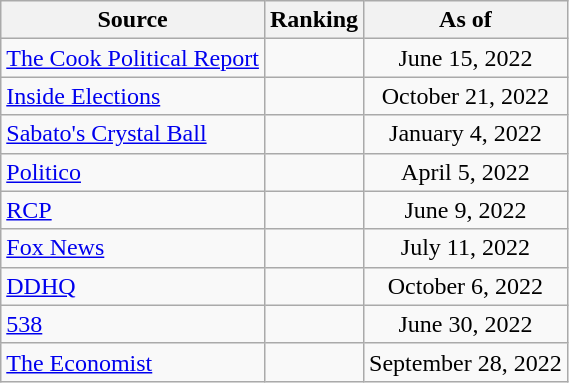<table class="wikitable" style="text-align:center">
<tr>
<th>Source</th>
<th>Ranking</th>
<th>As of</th>
</tr>
<tr>
<td align=left><a href='#'>The Cook Political Report</a></td>
<td></td>
<td>June 15, 2022</td>
</tr>
<tr>
<td align=left><a href='#'>Inside Elections</a></td>
<td></td>
<td>October 21, 2022</td>
</tr>
<tr>
<td align=left><a href='#'>Sabato's Crystal Ball</a></td>
<td></td>
<td>January 4, 2022</td>
</tr>
<tr>
<td align="left"><a href='#'>Politico</a></td>
<td></td>
<td>April 5, 2022</td>
</tr>
<tr>
<td align="left"><a href='#'>RCP</a></td>
<td></td>
<td>June 9, 2022</td>
</tr>
<tr>
<td align=left><a href='#'>Fox News</a></td>
<td></td>
<td>July 11, 2022</td>
</tr>
<tr>
<td align="left"><a href='#'>DDHQ</a></td>
<td></td>
<td>October 6, 2022</td>
</tr>
<tr>
<td align="left"><a href='#'>538</a></td>
<td></td>
<td>June 30, 2022</td>
</tr>
<tr>
<td align="left"><a href='#'>The Economist</a></td>
<td></td>
<td>September 28, 2022</td>
</tr>
</table>
